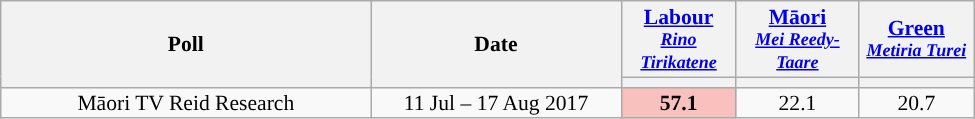<table class="wikitable" style="font-size:90%; line-height:14px; text-align:center">
<tr>
<th style="width:240px;" rowspan="2">Poll</th>
<th style="width:160px;" rowspan="2">Date </th>
<th style="width:70px;" r bgcolor=><a href='#'>Labour</a><br><small><em><a href='#'>Rino Tirikatene</a></em></small></th>
<th style="width:75px;"  bgcolor=><a href='#'>Māori</a><br><small><em><a href='#'>Mei Reedy-Taare</a></em></small></th>
<th style="width:70px;" r bgcolor=><a href='#'>Green</a><br><small><em><a href='#'>Metiria Turei</a></em></small></th>
</tr>
<tr>
<th class="unsortable" style="color:inherit;background:"></th>
<th class="unsortable" style="color:inherit;background:"></th>
<th class="unsortable" style="color:inherit;background:"></th>
</tr>
<tr>
<td>Māori TV Reid Research</td>
<td>11 Jul – 17 Aug 2017</td>
<td style="background:#F8C1BE"><strong>57.1</strong></td>
<td>22.1</td>
<td>20.7</td>
</tr>
</table>
